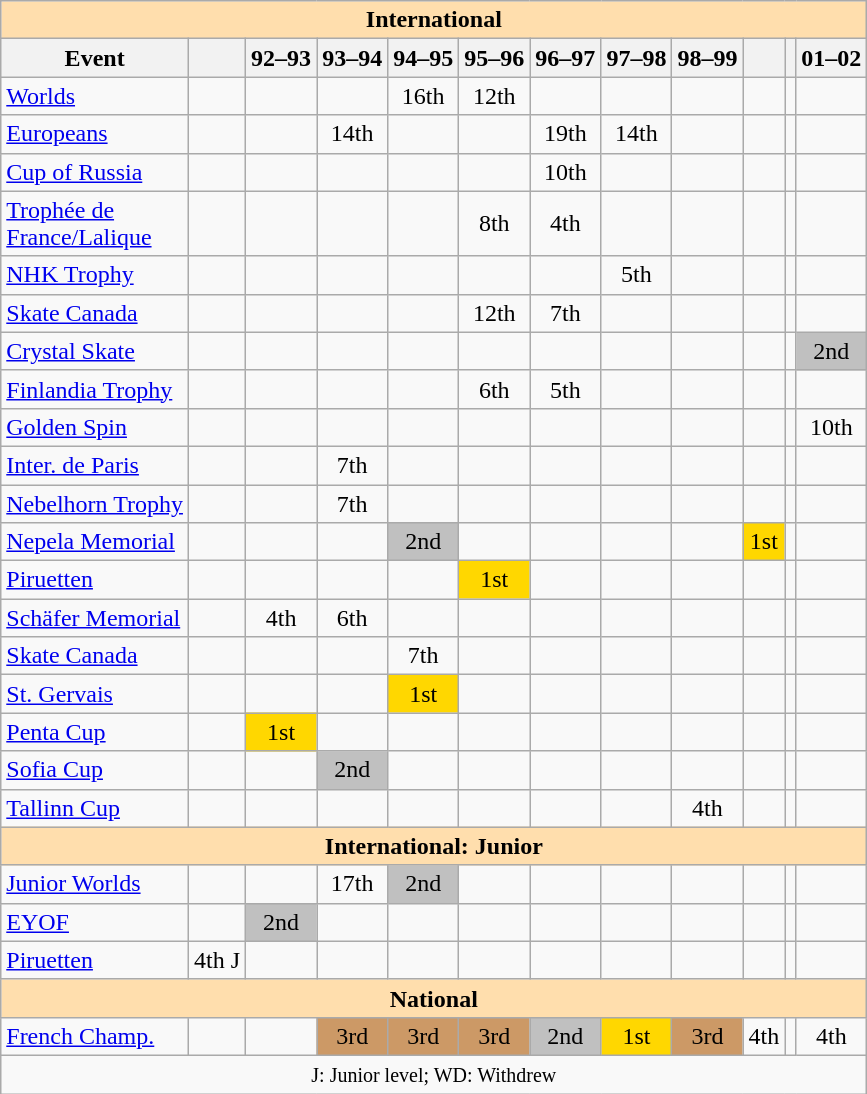<table class="wikitable" style="text-align:center">
<tr>
<th style="background-color: #ffdead; " colspan=12 align=center>International</th>
</tr>
<tr>
<th>Event</th>
<th></th>
<th>92–93</th>
<th>93–94</th>
<th>94–95</th>
<th>95–96</th>
<th>96–97</th>
<th>97–98</th>
<th>98–99</th>
<th></th>
<th></th>
<th>01–02</th>
</tr>
<tr>
<td align=left><a href='#'>Worlds</a></td>
<td></td>
<td></td>
<td></td>
<td>16th</td>
<td>12th</td>
<td></td>
<td></td>
<td></td>
<td></td>
<td></td>
<td></td>
</tr>
<tr>
<td align=left><a href='#'>Europeans</a></td>
<td></td>
<td></td>
<td>14th</td>
<td></td>
<td></td>
<td>19th</td>
<td>14th</td>
<td></td>
<td></td>
<td></td>
<td></td>
</tr>
<tr>
<td align=left> <a href='#'>Cup of Russia</a></td>
<td></td>
<td></td>
<td></td>
<td></td>
<td></td>
<td>10th</td>
<td></td>
<td></td>
<td></td>
<td></td>
<td></td>
</tr>
<tr>
<td align=left> <a href='#'>Trophée de <br>France/Lalique</a></td>
<td></td>
<td></td>
<td></td>
<td></td>
<td>8th</td>
<td>4th</td>
<td></td>
<td></td>
<td></td>
<td></td>
<td></td>
</tr>
<tr>
<td align=left> <a href='#'>NHK Trophy</a></td>
<td></td>
<td></td>
<td></td>
<td></td>
<td></td>
<td></td>
<td>5th</td>
<td></td>
<td></td>
<td></td>
<td></td>
</tr>
<tr>
<td align=left> <a href='#'>Skate Canada</a></td>
<td></td>
<td></td>
<td></td>
<td></td>
<td>12th</td>
<td>7th</td>
<td></td>
<td></td>
<td></td>
<td></td>
<td></td>
</tr>
<tr>
<td align=left><a href='#'>Crystal Skate</a></td>
<td></td>
<td></td>
<td></td>
<td></td>
<td></td>
<td></td>
<td></td>
<td></td>
<td></td>
<td></td>
<td bgcolor=silver>2nd</td>
</tr>
<tr>
<td align=left><a href='#'>Finlandia Trophy</a></td>
<td></td>
<td></td>
<td></td>
<td></td>
<td>6th</td>
<td>5th</td>
<td></td>
<td></td>
<td></td>
<td></td>
<td></td>
</tr>
<tr>
<td align=left><a href='#'>Golden Spin</a></td>
<td></td>
<td></td>
<td></td>
<td></td>
<td></td>
<td></td>
<td></td>
<td></td>
<td></td>
<td></td>
<td>10th</td>
</tr>
<tr>
<td align=left><a href='#'>Inter. de Paris</a></td>
<td></td>
<td></td>
<td>7th</td>
<td></td>
<td></td>
<td></td>
<td></td>
<td></td>
<td></td>
<td></td>
<td></td>
</tr>
<tr>
<td align=left><a href='#'>Nebelhorn Trophy</a></td>
<td></td>
<td></td>
<td>7th</td>
<td></td>
<td></td>
<td></td>
<td></td>
<td></td>
<td></td>
<td></td>
<td></td>
</tr>
<tr>
<td align=left><a href='#'>Nepela Memorial</a></td>
<td></td>
<td></td>
<td></td>
<td bgcolor=silver>2nd</td>
<td></td>
<td></td>
<td></td>
<td></td>
<td bgcolor=gold>1st</td>
<td></td>
<td></td>
</tr>
<tr>
<td align=left><a href='#'>Piruetten</a></td>
<td></td>
<td></td>
<td></td>
<td></td>
<td bgcolor=gold>1st</td>
<td></td>
<td></td>
<td></td>
<td></td>
<td></td>
<td></td>
</tr>
<tr>
<td align=left><a href='#'>Schäfer Memorial</a></td>
<td></td>
<td>4th</td>
<td>6th</td>
<td></td>
<td></td>
<td></td>
<td></td>
<td></td>
<td></td>
<td></td>
<td></td>
</tr>
<tr>
<td align=left><a href='#'>Skate Canada</a></td>
<td></td>
<td></td>
<td></td>
<td>7th</td>
<td></td>
<td></td>
<td></td>
<td></td>
<td></td>
<td></td>
<td></td>
</tr>
<tr>
<td align=left><a href='#'>St. Gervais</a></td>
<td></td>
<td></td>
<td></td>
<td bgcolor=gold>1st</td>
<td></td>
<td></td>
<td></td>
<td></td>
<td></td>
<td></td>
<td></td>
</tr>
<tr>
<td align=left><a href='#'>Penta Cup</a></td>
<td></td>
<td bgcolor=gold>1st</td>
<td></td>
<td></td>
<td></td>
<td></td>
<td></td>
<td></td>
<td></td>
<td></td>
<td></td>
</tr>
<tr>
<td align=left><a href='#'>Sofia Cup</a></td>
<td></td>
<td></td>
<td bgcolor=silver>2nd</td>
<td></td>
<td></td>
<td></td>
<td></td>
<td></td>
<td></td>
<td></td>
<td></td>
</tr>
<tr>
<td align=left><a href='#'>Tallinn Cup</a></td>
<td></td>
<td></td>
<td></td>
<td></td>
<td></td>
<td></td>
<td></td>
<td>4th</td>
<td></td>
<td></td>
<td></td>
</tr>
<tr>
<th style="background-color: #ffdead; " colspan=12 align=center>International: Junior</th>
</tr>
<tr>
<td align=left><a href='#'>Junior Worlds</a></td>
<td></td>
<td></td>
<td>17th</td>
<td bgcolor=silver>2nd</td>
<td></td>
<td></td>
<td></td>
<td></td>
<td></td>
<td></td>
<td></td>
</tr>
<tr>
<td align=left><a href='#'>EYOF</a></td>
<td></td>
<td bgcolor=silver>2nd</td>
<td></td>
<td></td>
<td></td>
<td></td>
<td></td>
<td></td>
<td></td>
<td></td>
<td></td>
</tr>
<tr>
<td align=left><a href='#'>Piruetten</a></td>
<td>4th J</td>
<td></td>
<td></td>
<td></td>
<td></td>
<td></td>
<td></td>
<td></td>
<td></td>
<td></td>
<td></td>
</tr>
<tr>
<th style="background-color: #ffdead; " colspan=12 align=center>National</th>
</tr>
<tr>
<td align=left><a href='#'>French Champ.</a></td>
<td></td>
<td></td>
<td bgcolor=cc9966>3rd</td>
<td bgcolor=cc9966>3rd</td>
<td bgcolor=cc9966>3rd</td>
<td bgcolor=silver>2nd</td>
<td bgcolor=gold>1st</td>
<td bgcolor=cc9966>3rd</td>
<td>4th</td>
<td></td>
<td>4th</td>
</tr>
<tr>
<td colspan=12 align=center><small> J: Junior level; WD: Withdrew </small></td>
</tr>
</table>
